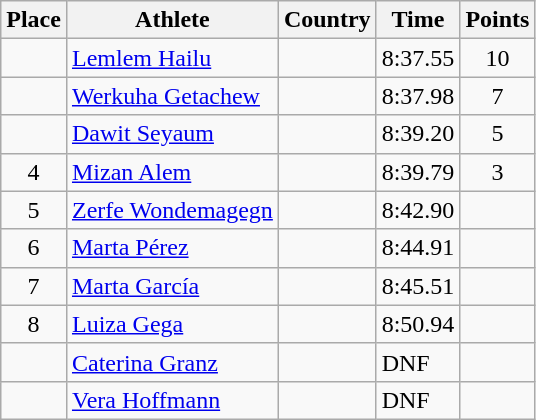<table class="wikitable">
<tr>
<th>Place</th>
<th>Athlete</th>
<th>Country</th>
<th>Time</th>
<th>Points</th>
</tr>
<tr>
<td align=center></td>
<td><a href='#'>Lemlem Hailu</a></td>
<td></td>
<td>8:37.55</td>
<td align=center>10</td>
</tr>
<tr>
<td align=center></td>
<td><a href='#'>Werkuha Getachew</a></td>
<td></td>
<td>8:37.98</td>
<td align=center>7</td>
</tr>
<tr>
<td align=center></td>
<td><a href='#'>Dawit Seyaum</a></td>
<td></td>
<td>8:39.20</td>
<td align=center>5</td>
</tr>
<tr>
<td align=center>4</td>
<td><a href='#'>Mizan Alem</a></td>
<td></td>
<td>8:39.79</td>
<td align=center>3</td>
</tr>
<tr>
<td align=center>5</td>
<td><a href='#'>Zerfe Wondemagegn</a></td>
<td></td>
<td>8:42.90</td>
<td align=center></td>
</tr>
<tr>
<td align=center>6</td>
<td><a href='#'>Marta Pérez</a></td>
<td></td>
<td>8:44.91</td>
<td align=center></td>
</tr>
<tr>
<td align=center>7</td>
<td><a href='#'>Marta García</a></td>
<td></td>
<td>8:45.51</td>
<td align=center></td>
</tr>
<tr>
<td align=center>8</td>
<td><a href='#'>Luiza Gega</a></td>
<td></td>
<td>8:50.94</td>
<td align=center></td>
</tr>
<tr>
<td align=center></td>
<td><a href='#'>Caterina Granz</a></td>
<td></td>
<td>DNF</td>
<td align=center></td>
</tr>
<tr>
<td align=center></td>
<td><a href='#'>Vera Hoffmann</a></td>
<td></td>
<td>DNF</td>
<td align=center></td>
</tr>
</table>
